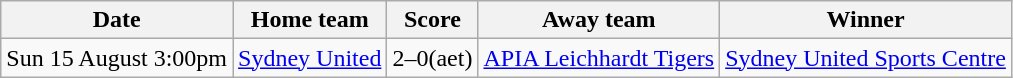<table class="wikitable">
<tr>
<th>Date</th>
<th>Home team</th>
<th>Score</th>
<th>Away team</th>
<th>Winner</th>
</tr>
<tr>
<td>Sun 15 August 3:00pm</td>
<td><a href='#'>Sydney United</a></td>
<td>2–0(aet)</td>
<td><a href='#'>APIA Leichhardt Tigers</a></td>
<td><a href='#'>Sydney United Sports Centre</a></td>
</tr>
</table>
